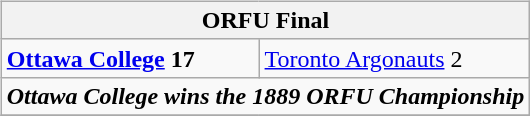<table cellspacing="10">
<tr>
<td valign="top"><br><table class="wikitable">
<tr>
<th bgcolor="#DDDDDD" colspan="4"><strong>ORFU Final</strong></th>
</tr>
<tr>
<td><strong><a href='#'>Ottawa College</a> 17</strong></td>
<td><a href='#'>Toronto Argonauts</a> 2</td>
</tr>
<tr>
<td align="center" colspan="4"><strong><em>Ottawa College wins the 1889 ORFU Championship</em></strong></td>
</tr>
<tr>
</tr>
</table>
</td>
</tr>
</table>
